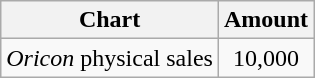<table class="wikitable">
<tr>
<th>Chart</th>
<th>Amount</th>
</tr>
<tr>
<td><em>Oricon</em> physical sales</td>
<td align="center">10,000</td>
</tr>
</table>
